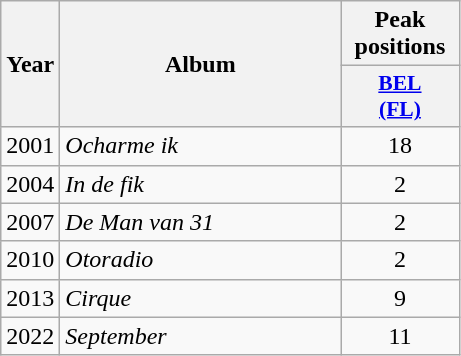<table class="wikitable">
<tr>
<th align="center" rowspan="2" width="10">Year</th>
<th align="center" rowspan="2" width="180">Album</th>
<th align="center" colspan="1" width="20">Peak positions</th>
</tr>
<tr>
<th scope="col" style="width:5em;font-size:90%;"><a href='#'>BEL<br>(FL)</a><br></th>
</tr>
<tr>
<td style="text-align:center;">2001</td>
<td><em>Ocharme ik</em></td>
<td style="text-align:center;">18</td>
</tr>
<tr>
<td style="text-align:center;">2004</td>
<td><em>In de fik</em></td>
<td style="text-align:center;">2</td>
</tr>
<tr>
<td style="text-align:center;">2007</td>
<td><em>De Man van 31</em></td>
<td style="text-align:center;">2</td>
</tr>
<tr>
<td style="text-align:center;">2010</td>
<td><em>Otoradio</em></td>
<td style="text-align:center;">2</td>
</tr>
<tr>
<td style="text-align:center;">2013</td>
<td><em>Cirque</em></td>
<td style="text-align:center;">9</td>
</tr>
<tr>
<td style="text-align:center;">2022</td>
<td><em>September</em></td>
<td style="text-align:center;">11</td>
</tr>
</table>
